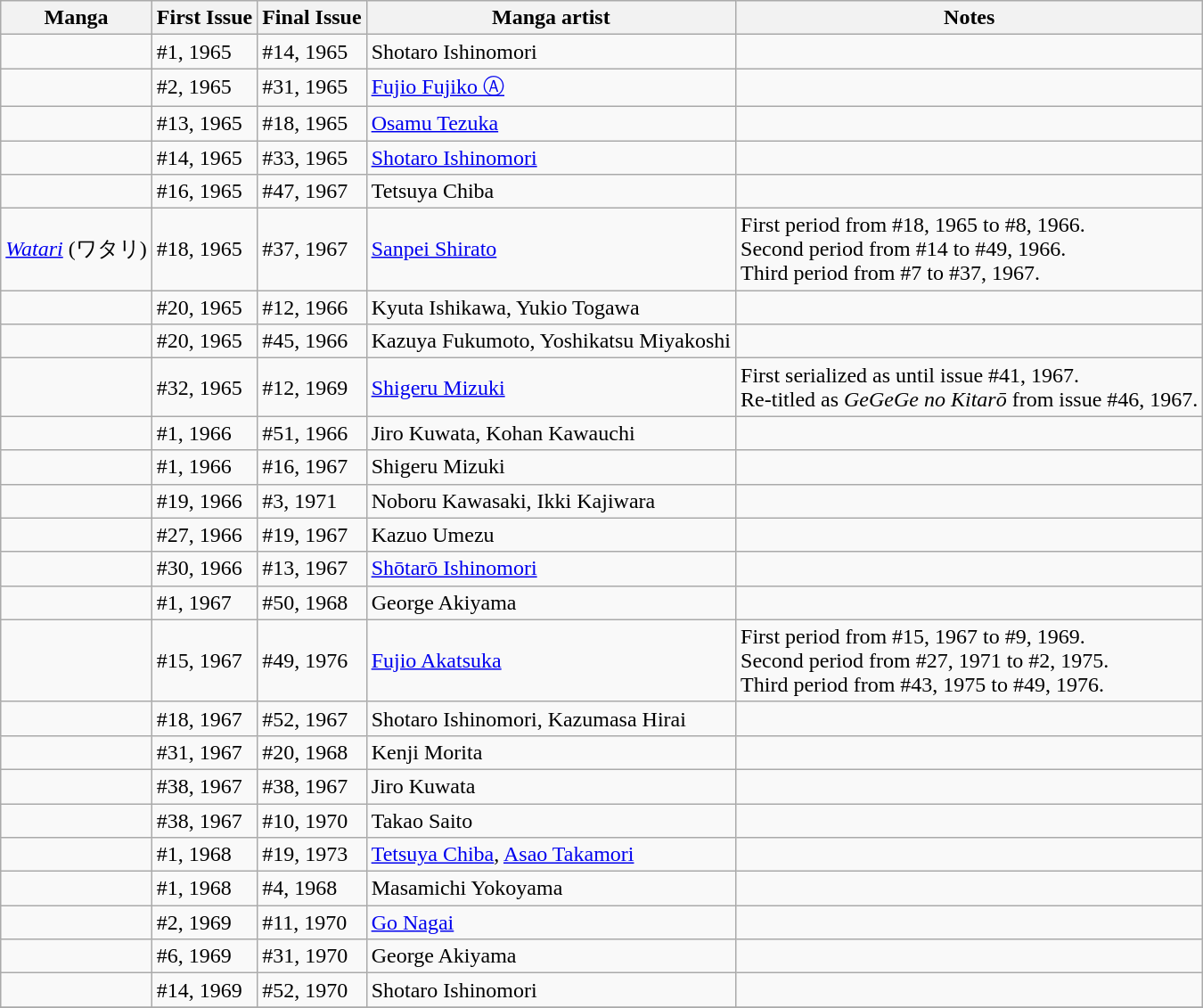<table class="wikitable sortable">
<tr>
<th>Manga</th>
<th>First Issue</th>
<th>Final Issue</th>
<th>Manga artist</th>
<th>Notes</th>
</tr>
<tr>
<td></td>
<td>#1, 1965</td>
<td>#14, 1965</td>
<td>Shotaro Ishinomori</td>
<td></td>
</tr>
<tr>
<td></td>
<td>#2, 1965</td>
<td>#31, 1965</td>
<td><a href='#'>Fujio Fujiko Ⓐ</a></td>
<td></td>
</tr>
<tr>
<td></td>
<td>#13, 1965</td>
<td>#18, 1965</td>
<td><a href='#'>Osamu Tezuka</a></td>
<td></td>
</tr>
<tr>
<td></td>
<td>#14, 1965</td>
<td>#33, 1965</td>
<td><a href='#'>Shotaro Ishinomori</a></td>
<td></td>
</tr>
<tr>
<td></td>
<td>#16, 1965</td>
<td>#47, 1967</td>
<td>Tetsuya Chiba</td>
<td></td>
</tr>
<tr>
<td><em><a href='#'>Watari</a></em> (ワタリ)</td>
<td>#18, 1965</td>
<td>#37, 1967</td>
<td><a href='#'>Sanpei Shirato</a></td>
<td>First period from #18, 1965 to #8, 1966.<br>Second period from #14 to #49, 1966.<br>Third period from #7 to #37, 1967.</td>
</tr>
<tr>
<td></td>
<td>#20, 1965</td>
<td>#12, 1966</td>
<td>Kyuta Ishikawa, Yukio Togawa</td>
<td></td>
</tr>
<tr>
<td></td>
<td>#20, 1965</td>
<td>#45, 1966</td>
<td>Kazuya Fukumoto, Yoshikatsu Miyakoshi</td>
<td></td>
</tr>
<tr>
<td></td>
<td>#32, 1965</td>
<td>#12, 1969</td>
<td><a href='#'>Shigeru Mizuki</a></td>
<td>First serialized as  until issue #41, 1967.<br>Re-titled as <em>GeGeGe no Kitarō</em> from issue #46, 1967.</td>
</tr>
<tr>
<td></td>
<td>#1, 1966</td>
<td>#51, 1966</td>
<td>Jiro Kuwata, Kohan Kawauchi</td>
<td></td>
</tr>
<tr>
<td></td>
<td>#1, 1966</td>
<td>#16, 1967</td>
<td>Shigeru Mizuki</td>
<td></td>
</tr>
<tr>
<td></td>
<td>#19, 1966</td>
<td>#3, 1971</td>
<td>Noboru Kawasaki, Ikki Kajiwara</td>
<td></td>
</tr>
<tr>
<td></td>
<td>#27, 1966</td>
<td>#19, 1967</td>
<td>Kazuo Umezu</td>
<td></td>
</tr>
<tr>
<td></td>
<td>#30, 1966</td>
<td>#13, 1967</td>
<td><a href='#'>Shōtarō Ishinomori</a></td>
<td></td>
</tr>
<tr>
<td></td>
<td>#1, 1967</td>
<td>#50, 1968</td>
<td>George Akiyama</td>
<td></td>
</tr>
<tr>
<td></td>
<td>#15, 1967</td>
<td>#49, 1976</td>
<td><a href='#'>Fujio Akatsuka</a></td>
<td>First period from #15, 1967 to #9, 1969.<br>Second period from #27, 1971 to #2, 1975.<br>Third period from #43, 1975 to #49, 1976.</td>
</tr>
<tr>
<td></td>
<td>#18, 1967</td>
<td>#52, 1967</td>
<td>Shotaro Ishinomori, Kazumasa Hirai</td>
<td></td>
</tr>
<tr>
<td></td>
<td>#31, 1967</td>
<td>#20, 1968</td>
<td>Kenji Morita</td>
<td></td>
</tr>
<tr>
<td></td>
<td>#38, 1967</td>
<td>#38, 1967</td>
<td>Jiro Kuwata</td>
<td></td>
</tr>
<tr>
<td></td>
<td>#38, 1967</td>
<td>#10, 1970</td>
<td>Takao Saito</td>
<td></td>
</tr>
<tr>
<td></td>
<td>#1, 1968</td>
<td>#19, 1973</td>
<td><a href='#'>Tetsuya Chiba</a>, <a href='#'>Asao Takamori</a></td>
<td></td>
</tr>
<tr>
<td></td>
<td>#1, 1968</td>
<td>#4, 1968</td>
<td>Masamichi Yokoyama</td>
<td></td>
</tr>
<tr>
<td></td>
<td>#2, 1969</td>
<td>#11, 1970</td>
<td><a href='#'>Go Nagai</a></td>
<td></td>
</tr>
<tr>
<td></td>
<td>#6, 1969</td>
<td>#31, 1970</td>
<td>George Akiyama</td>
<td></td>
</tr>
<tr>
<td></td>
<td>#14, 1969</td>
<td>#52, 1970</td>
<td>Shotaro Ishinomori</td>
<td></td>
</tr>
<tr>
</tr>
</table>
